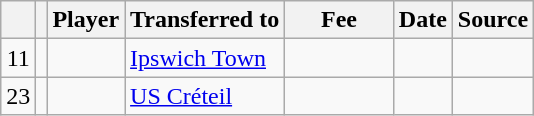<table class="wikitable plainrowheaders sortable">
<tr>
<th></th>
<th></th>
<th scope=col>Player</th>
<th>Transferred to</th>
<th !scope=col; style="width: 65px;">Fee</th>
<th scope=col>Date</th>
<th scope=col>Source</th>
</tr>
<tr>
<td align=center>11</td>
<td align=center></td>
<td></td>
<td> <a href='#'>Ipswich Town</a></td>
<td></td>
<td></td>
<td></td>
</tr>
<tr>
<td align=center>23</td>
<td align=center></td>
<td></td>
<td> <a href='#'>US Créteil</a></td>
<td></td>
<td></td>
<td></td>
</tr>
</table>
